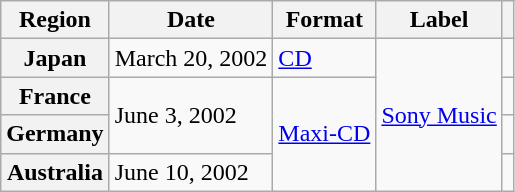<table class="wikitable plainrowheaders">
<tr>
<th scope="col">Region</th>
<th scope="col">Date</th>
<th scope="col">Format</th>
<th scope="col">Label</th>
<th scope="col"></th>
</tr>
<tr>
<th scope="row">Japan</th>
<td>March 20, 2002</td>
<td><a href='#'>CD</a></td>
<td rowspan="4"><a href='#'>Sony Music</a></td>
<td></td>
</tr>
<tr>
<th scope="row">France</th>
<td rowspan="2">June 3, 2002</td>
<td rowspan="3"><a href='#'>Maxi-CD</a></td>
<td></td>
</tr>
<tr>
<th scope="row">Germany</th>
<td></td>
</tr>
<tr>
<th scope="row">Australia</th>
<td>June 10, 2002</td>
<td></td>
</tr>
</table>
